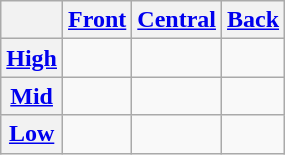<table class="wikitable" style="text-align:center">
<tr>
<th></th>
<th><a href='#'>Front</a></th>
<th><a href='#'>Central</a></th>
<th><a href='#'>Back</a></th>
</tr>
<tr align="center">
<th><a href='#'>High</a></th>
<td></td>
<td></td>
<td></td>
</tr>
<tr align="center">
<th><a href='#'>Mid</a></th>
<td></td>
<td></td>
<td></td>
</tr>
<tr align="center">
<th><a href='#'>Low</a></th>
<td></td>
<td></td>
<td></td>
</tr>
</table>
